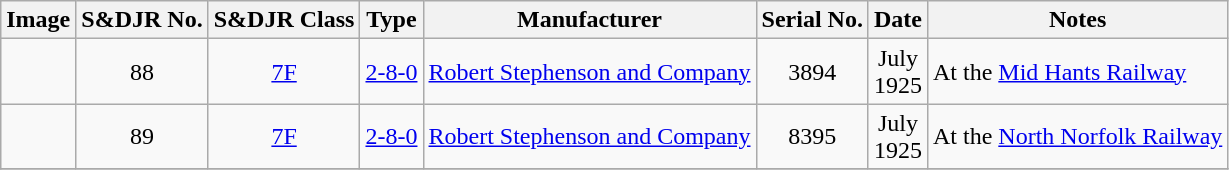<table class=wikitable style=text-align:center>
<tr>
<th>Image</th>
<th>S&DJR No.</th>
<th>S&DJR Class</th>
<th>Type</th>
<th>Manufacturer</th>
<th>Serial No.</th>
<th>Date</th>
<th>Notes</th>
</tr>
<tr>
<td></td>
<td>88</td>
<td><a href='#'>7F</a></td>
<td><a href='#'>2-8-0</a></td>
<td><a href='#'>Robert Stephenson and Company</a></td>
<td>3894</td>
<td>July<br>1925</td>
<td align=left>At the <a href='#'>Mid Hants Railway</a></td>
</tr>
<tr>
<td></td>
<td>89</td>
<td><a href='#'>7F</a></td>
<td><a href='#'>2-8-0</a></td>
<td><a href='#'>Robert Stephenson and Company</a></td>
<td>8395</td>
<td>July<br>1925</td>
<td align=left>At the <a href='#'>North Norfolk Railway</a></td>
</tr>
<tr>
</tr>
</table>
